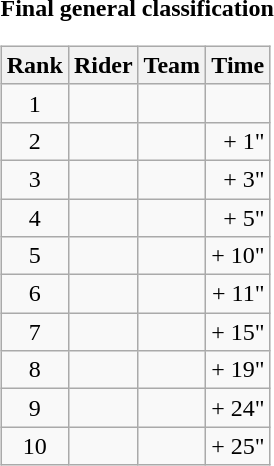<table>
<tr>
<td><strong>Final general classification</strong><br><table class="wikitable">
<tr>
<th scope="col">Rank</th>
<th scope="col">Rider</th>
<th scope="col">Team</th>
<th scope="col">Time</th>
</tr>
<tr>
<td style="text-align:center;">1</td>
<td></td>
<td></td>
<td style="text-align:right;"></td>
</tr>
<tr>
<td style="text-align:center;">2</td>
<td></td>
<td></td>
<td style="text-align:right;">+ 1"</td>
</tr>
<tr>
<td style="text-align:center;">3</td>
<td></td>
<td></td>
<td style="text-align:right;">+ 3"</td>
</tr>
<tr>
<td style="text-align:center;">4</td>
<td></td>
<td></td>
<td style="text-align:right;">+ 5"</td>
</tr>
<tr>
<td style="text-align:center;">5</td>
<td></td>
<td></td>
<td style="text-align:right;">+ 10"</td>
</tr>
<tr>
<td style="text-align:center;">6</td>
<td></td>
<td></td>
<td style="text-align:right;">+ 11"</td>
</tr>
<tr>
<td style="text-align:center;">7</td>
<td></td>
<td></td>
<td style="text-align:right;">+ 15"</td>
</tr>
<tr>
<td style="text-align:center;">8</td>
<td></td>
<td></td>
<td style="text-align:right;">+ 19"</td>
</tr>
<tr>
<td style="text-align:center;">9</td>
<td></td>
<td></td>
<td style="text-align:right;">+ 24"</td>
</tr>
<tr>
<td style="text-align:center;">10</td>
<td></td>
<td></td>
<td style="text-align:right;">+ 25"</td>
</tr>
</table>
</td>
</tr>
</table>
